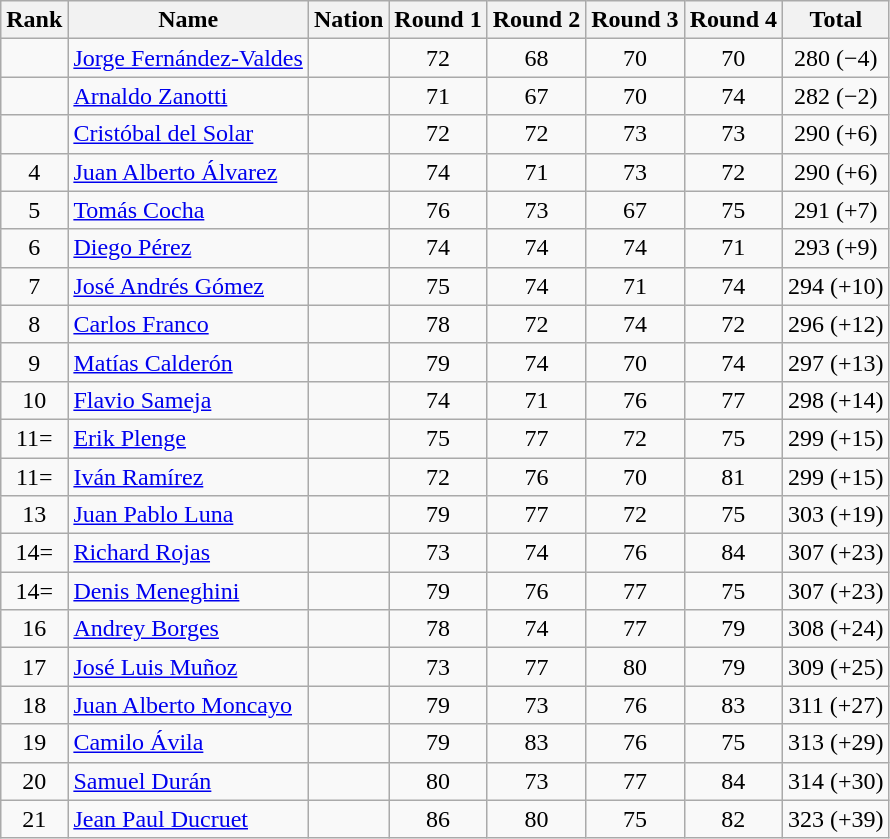<table class="wikitable sortable" style="text-align:center">
<tr>
<th>Rank</th>
<th>Name</th>
<th>Nation</th>
<th>Round 1</th>
<th>Round 2</th>
<th>Round 3</th>
<th>Round 4</th>
<th>Total</th>
</tr>
<tr>
<td></td>
<td align=left><a href='#'>Jorge Fernández-Valdes</a></td>
<td align=left></td>
<td>72</td>
<td>68</td>
<td>70</td>
<td>70</td>
<td>280 (−4)</td>
</tr>
<tr>
<td></td>
<td align=left><a href='#'>Arnaldo Zanotti</a></td>
<td align=left></td>
<td>71</td>
<td>67</td>
<td>70</td>
<td>74</td>
<td>282 (−2)</td>
</tr>
<tr>
<td></td>
<td align=left><a href='#'>Cristóbal del Solar</a></td>
<td align=left></td>
<td>72</td>
<td>72</td>
<td>73</td>
<td>73</td>
<td>290 (+6)</td>
</tr>
<tr>
<td>4</td>
<td align=left><a href='#'>Juan Alberto Álvarez</a></td>
<td align=left></td>
<td>74</td>
<td>71</td>
<td>73</td>
<td>72</td>
<td>290 (+6)</td>
</tr>
<tr>
<td>5</td>
<td align=left><a href='#'>Tomás Cocha</a></td>
<td align=left></td>
<td>76</td>
<td>73</td>
<td>67</td>
<td>75</td>
<td>291 (+7)</td>
</tr>
<tr>
<td>6</td>
<td align=left><a href='#'>Diego Pérez</a></td>
<td align=left></td>
<td>74</td>
<td>74</td>
<td>74</td>
<td>71</td>
<td>293 (+9)</td>
</tr>
<tr>
<td>7</td>
<td align=left><a href='#'>José Andrés Gómez</a></td>
<td align=left></td>
<td>75</td>
<td>74</td>
<td>71</td>
<td>74</td>
<td>294 (+10)</td>
</tr>
<tr>
<td>8</td>
<td align=left><a href='#'>Carlos Franco</a></td>
<td align=left></td>
<td>78</td>
<td>72</td>
<td>74</td>
<td>72</td>
<td>296 (+12)</td>
</tr>
<tr>
<td>9</td>
<td align=left><a href='#'>Matías Calderón</a></td>
<td align=left></td>
<td>79</td>
<td>74</td>
<td>70</td>
<td>74</td>
<td>297 (+13)</td>
</tr>
<tr>
<td>10</td>
<td align=left><a href='#'>Flavio Sameja</a></td>
<td align=left></td>
<td>74</td>
<td>71</td>
<td>76</td>
<td>77</td>
<td>298 (+14)</td>
</tr>
<tr>
<td>11=</td>
<td align=left><a href='#'>Erik Plenge</a></td>
<td align=left></td>
<td>75</td>
<td>77</td>
<td>72</td>
<td>75</td>
<td>299 (+15)</td>
</tr>
<tr>
<td>11=</td>
<td align=left><a href='#'>Iván Ramírez</a></td>
<td align=left></td>
<td>72</td>
<td>76</td>
<td>70</td>
<td>81</td>
<td>299 (+15)</td>
</tr>
<tr>
<td>13</td>
<td align=left><a href='#'>Juan Pablo Luna</a></td>
<td align=left></td>
<td>79</td>
<td>77</td>
<td>72</td>
<td>75</td>
<td>303 (+19)</td>
</tr>
<tr>
<td>14=</td>
<td align=left><a href='#'>Richard Rojas</a></td>
<td align=left></td>
<td>73</td>
<td>74</td>
<td>76</td>
<td>84</td>
<td>307 (+23)</td>
</tr>
<tr>
<td>14=</td>
<td align=left><a href='#'>Denis Meneghini</a></td>
<td align=left></td>
<td>79</td>
<td>76</td>
<td>77</td>
<td>75</td>
<td>307 (+23)</td>
</tr>
<tr>
<td>16</td>
<td align=left><a href='#'>Andrey Borges</a></td>
<td align=left></td>
<td>78</td>
<td>74</td>
<td>77</td>
<td>79</td>
<td>308 (+24)</td>
</tr>
<tr>
<td>17</td>
<td align=left><a href='#'>José Luis Muñoz</a></td>
<td align=left></td>
<td>73</td>
<td>77</td>
<td>80</td>
<td>79</td>
<td>309 (+25)</td>
</tr>
<tr>
<td>18</td>
<td align=left><a href='#'>Juan Alberto Moncayo</a></td>
<td align=left></td>
<td>79</td>
<td>73</td>
<td>76</td>
<td>83</td>
<td>311 (+27)</td>
</tr>
<tr>
<td>19</td>
<td align=left><a href='#'>Camilo Ávila</a></td>
<td align=left></td>
<td>79</td>
<td>83</td>
<td>76</td>
<td>75</td>
<td>313 (+29)</td>
</tr>
<tr>
<td>20</td>
<td align=left><a href='#'>Samuel Durán</a></td>
<td align=left></td>
<td>80</td>
<td>73</td>
<td>77</td>
<td>84</td>
<td>314 (+30)</td>
</tr>
<tr>
<td>21</td>
<td align=left><a href='#'>Jean Paul Ducruet</a></td>
<td align=left></td>
<td>86</td>
<td>80</td>
<td>75</td>
<td>82</td>
<td>323 (+39)</td>
</tr>
</table>
